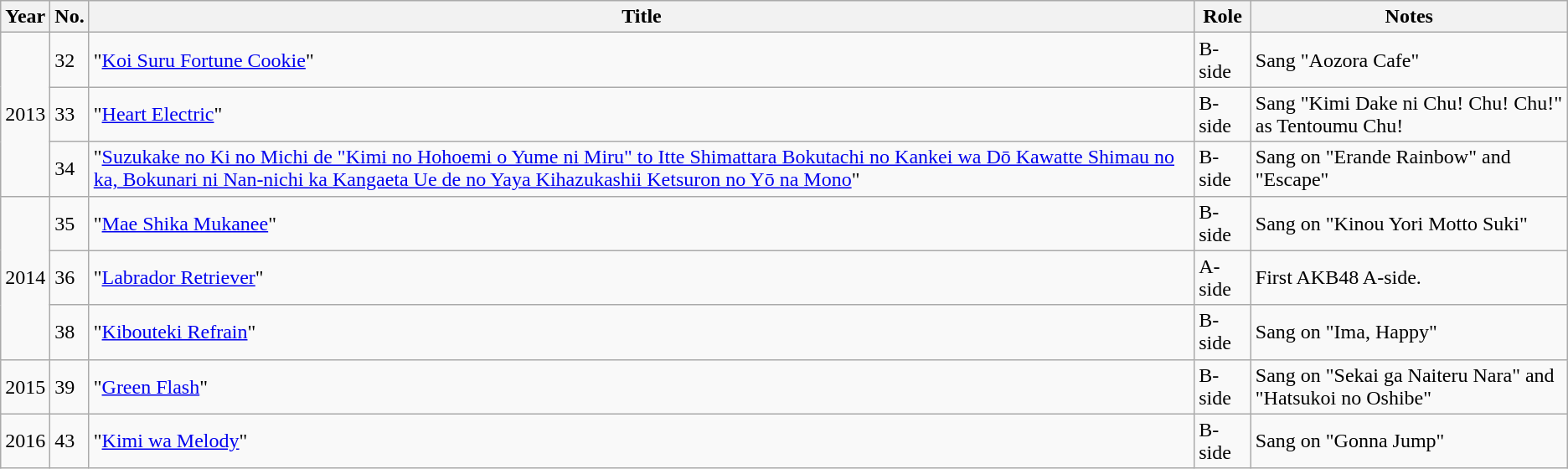<table class="wikitable sortable">
<tr>
<th>Year</th>
<th data-sort-type="number">No. </th>
<th>Title </th>
<th>Role </th>
<th class="unsortable">Notes </th>
</tr>
<tr>
<td rowspan="3">2013</td>
<td>32</td>
<td>"<a href='#'>Koi Suru Fortune Cookie</a>"</td>
<td>B-side</td>
<td>Sang "Aozora Cafe"</td>
</tr>
<tr>
<td>33</td>
<td>"<a href='#'>Heart Electric</a>"</td>
<td>B-side</td>
<td>Sang "Kimi Dake ni Chu! Chu! Chu!" as Tentoumu Chu!</td>
</tr>
<tr>
<td>34</td>
<td>"<a href='#'>Suzukake no Ki no Michi de "Kimi no Hohoemi o Yume ni Miru" to Itte Shimattara Bokutachi no Kankei wa Dō Kawatte Shimau no ka, Bokunari ni Nan-nichi ka Kangaeta Ue de no Yaya Kihazukashii Ketsuron no Yō na Mono</a>"</td>
<td>B-side</td>
<td>Sang on "Erande Rainbow" and "Escape"</td>
</tr>
<tr>
<td rowspan="3">2014</td>
<td>35</td>
<td>"<a href='#'>Mae Shika Mukanee</a>"</td>
<td>B-side</td>
<td>Sang on "Kinou Yori Motto Suki"</td>
</tr>
<tr>
<td>36</td>
<td>"<a href='#'>Labrador Retriever</a>"</td>
<td>A-side</td>
<td>First AKB48 A-side.</td>
</tr>
<tr>
<td>38</td>
<td>"<a href='#'>Kibouteki Refrain</a>"</td>
<td>B-side</td>
<td>Sang on "Ima, Happy"</td>
</tr>
<tr>
<td rowspan="1">2015</td>
<td>39</td>
<td>"<a href='#'>Green Flash</a>"</td>
<td>B-side</td>
<td>Sang on "Sekai ga Naiteru Nara" and "Hatsukoi no Oshibe"</td>
</tr>
<tr>
<td rowspan="1">2016</td>
<td>43</td>
<td>"<a href='#'>Kimi wa Melody</a>"</td>
<td>B-side</td>
<td>Sang on "Gonna Jump"</td>
</tr>
</table>
